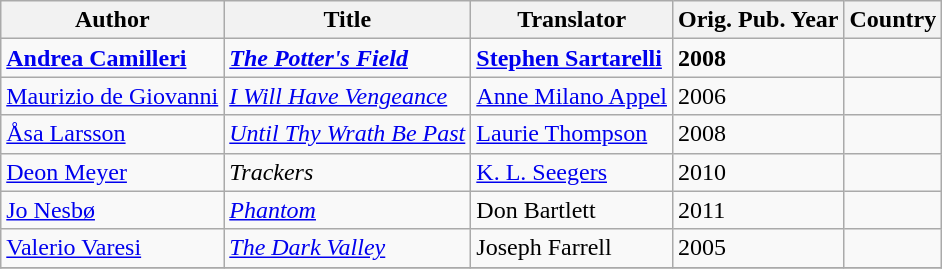<table class="wikitable">
<tr>
<th>Author</th>
<th>Title</th>
<th>Translator</th>
<th>Orig. Pub. Year</th>
<th>Country</th>
</tr>
<tr>
<td><strong><a href='#'>Andrea Camilleri</a></strong></td>
<td><strong><em><a href='#'>The Potter's Field</a></em></strong></td>
<td><strong><a href='#'>Stephen Sartarelli</a></strong></td>
<td><strong>2008</strong></td>
<td></td>
</tr>
<tr>
<td><a href='#'>Maurizio de Giovanni</a></td>
<td><em><a href='#'>I Will Have Vengeance</a></em></td>
<td><a href='#'>Anne Milano Appel</a></td>
<td>2006</td>
<td></td>
</tr>
<tr>
<td><a href='#'>Åsa Larsson</a></td>
<td><em><a href='#'>Until Thy Wrath Be Past</a></em></td>
<td><a href='#'>Laurie Thompson</a></td>
<td>2008</td>
<td></td>
</tr>
<tr>
<td><a href='#'>Deon Meyer</a></td>
<td><em>Trackers</em></td>
<td><a href='#'>K. L. Seegers</a></td>
<td>2010</td>
<td></td>
</tr>
<tr>
<td><a href='#'>Jo Nesbø</a></td>
<td><em><a href='#'>Phantom</a></em></td>
<td>Don Bartlett</td>
<td>2011</td>
<td></td>
</tr>
<tr>
<td><a href='#'>Valerio Varesi</a></td>
<td><em><a href='#'>The Dark Valley</a></em></td>
<td>Joseph Farrell</td>
<td>2005</td>
<td></td>
</tr>
<tr>
</tr>
</table>
